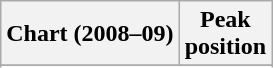<table class="wikitable sortable plainrowheaders" style="text-align:center;">
<tr>
<th scope="col">Chart (2008–09)</th>
<th scope="col">Peak<br>position</th>
</tr>
<tr>
</tr>
<tr>
</tr>
<tr>
</tr>
</table>
